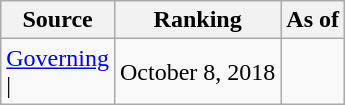<table class="wikitable" style="text-align:center">
<tr>
<th>Source</th>
<th>Ranking</th>
<th>As of</th>
</tr>
<tr>
<td align=left><a href='#'>Governing</a><br>| </td>
<td>October 8, 2018</td>
</tr>
</table>
